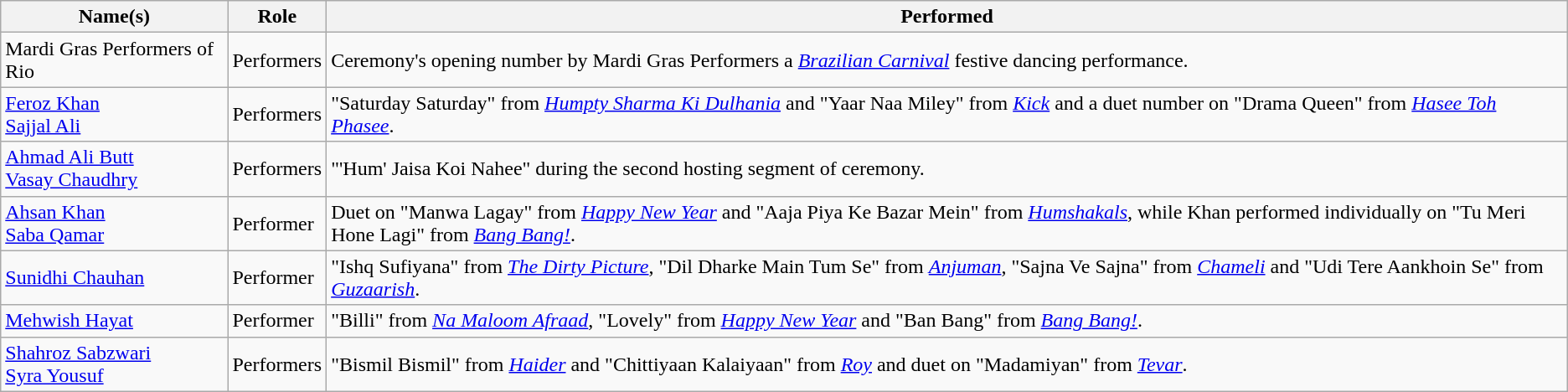<table class="wikitable sortable">
<tr>
<th>Name(s)</th>
<th>Role</th>
<th>Performed</th>
</tr>
<tr>
<td>Mardi Gras Performers of Rio</td>
<td>Performers</td>
<td>Ceremony's opening number by Mardi Gras Performers a <em><a href='#'>Brazilian Carnival</a></em> festive dancing performance.</td>
</tr>
<tr>
<td><a href='#'>Feroz Khan</a><br><a href='#'>Sajjal Ali</a><br></td>
<td>Performers</td>
<td>"Saturday Saturday" from <em><a href='#'>Humpty Sharma Ki Dulhania</a></em> and "Yaar Naa Miley" from <em><a href='#'>Kick</a></em> and a duet number on "Drama Queen" from <em><a href='#'>Hasee Toh Phasee</a></em>.</td>
</tr>
<tr>
<td><a href='#'>Ahmad Ali Butt</a><br><a href='#'>Vasay Chaudhry</a></td>
<td>Performers</td>
<td>"'Hum' Jaisa Koi Nahee" during the second hosting segment of ceremony.</td>
</tr>
<tr>
<td><a href='#'>Ahsan Khan</a><br><a href='#'>Saba Qamar</a></td>
<td>Performer</td>
<td>Duet on "Manwa Lagay" from <em><a href='#'>Happy New Year</a></em> and "Aaja Piya Ke Bazar Mein" from <em><a href='#'>Humshakals</a></em>, while Khan performed individually on "Tu Meri Hone Lagi" from <em><a href='#'>Bang Bang!</a></em>.</td>
</tr>
<tr>
<td><a href='#'>Sunidhi Chauhan</a></td>
<td>Performer</td>
<td>"Ishq Sufiyana" from <em><a href='#'>The Dirty Picture</a></em>, "Dil Dharke Main Tum Se" from <em><a href='#'>Anjuman</a></em>, "Sajna Ve Sajna" from <em><a href='#'>Chameli</a></em> and "Udi Tere Aankhoin Se" from <em><a href='#'>Guzaarish</a></em>.</td>
</tr>
<tr>
<td><a href='#'>Mehwish Hayat</a></td>
<td>Performer</td>
<td>"Billi" from <em><a href='#'>Na Maloom Afraad</a></em>, "Lovely" from <em><a href='#'>Happy New Year</a></em> and "Ban Bang" from <em><a href='#'>Bang Bang!</a></em>.</td>
</tr>
<tr>
<td><a href='#'>Shahroz Sabzwari</a><br><a href='#'>Syra Yousuf</a></td>
<td>Performers</td>
<td>"Bismil Bismil" from <em><a href='#'>Haider</a></em> and "Chittiyaan Kalaiyaan" from <em><a href='#'>Roy</a></em> and duet on "Madamiyan" from <em><a href='#'>Tevar</a></em>.</td>
</tr>
</table>
